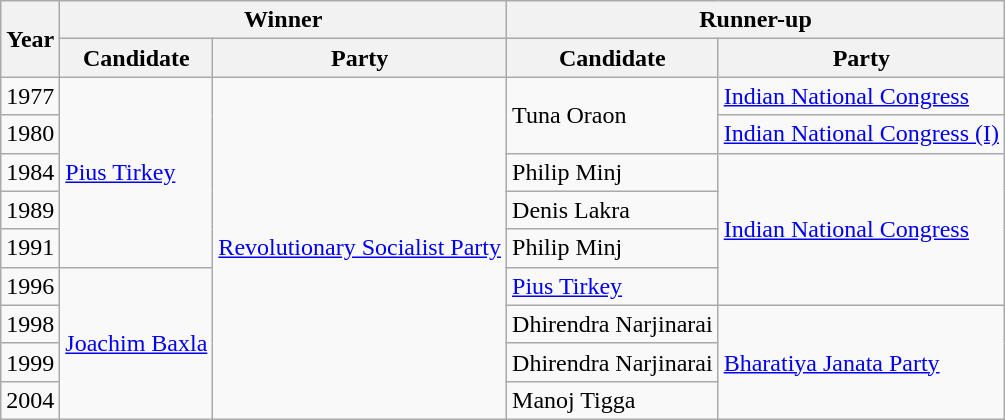<table class="wikitable sortable">
<tr>
<th rowspan="2">Year</th>
<th colspan="2">Winner</th>
<th colspan="2">Runner-up</th>
</tr>
<tr>
<th>Candidate</th>
<th>Party</th>
<th>Candidate</th>
<th>Party</th>
</tr>
<tr>
<td>1977</td>
<td rowspan="5"><a href='#'>Pius Tirkey</a></td>
<td rowspan="9"><a href='#'>Revolutionary Socialist Party</a></td>
<td rowspan="2">Tuna Oraon</td>
<td><a href='#'>Indian National Congress</a></td>
</tr>
<tr>
<td>1980</td>
<td><a href='#'>Indian National Congress (I)</a></td>
</tr>
<tr>
<td>1984</td>
<td>Philip Minj</td>
<td rowspan="4"><a href='#'>Indian National Congress</a></td>
</tr>
<tr>
<td>1989</td>
<td>Denis Lakra</td>
</tr>
<tr>
<td>1991</td>
<td>Philip Minj</td>
</tr>
<tr>
<td>1996</td>
<td rowspan="4"><a href='#'>Joachim Baxla</a></td>
<td><a href='#'>Pius Tirkey</a></td>
</tr>
<tr>
<td>1998</td>
<td>Dhirendra Narjinarai</td>
<td rowspan="3"><a href='#'>Bharatiya Janata Party</a></td>
</tr>
<tr>
<td>1999</td>
<td>Dhirendra Narjinarai</td>
</tr>
<tr>
<td>2004</td>
<td>Manoj Tigga</td>
</tr>
</table>
